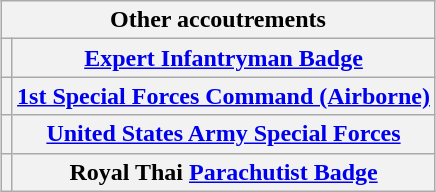<table class="wikitable" style="margin:1em auto; text-align:center;">
<tr>
<th colspan="12"><strong>Other accoutrements</strong></th>
</tr>
<tr>
<th></th>
<th><a href='#'>Expert Infantryman Badge</a></th>
</tr>
<tr>
<th></th>
<th><a href='#'>1st Special Forces Command (Airborne)</a> <br></th>
</tr>
<tr>
<th></th>
<th><a href='#'>United States Army Special Forces</a> <br></th>
</tr>
<tr>
<th></th>
<th>Royal Thai <a href='#'>Parachutist Badge</a></th>
</tr>
</table>
